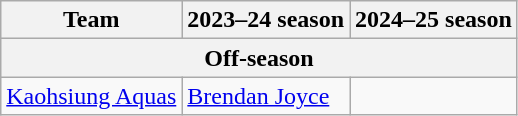<table class="wikitable">
<tr>
<th>Team</th>
<th>2023–24 season</th>
<th>2024–25 season</th>
</tr>
<tr>
<th colspan="3">Off-season</th>
</tr>
<tr>
<td><a href='#'>Kaohsiung Aquas</a></td>
<td><a href='#'>Brendan Joyce</a></td>
<td></td>
</tr>
</table>
